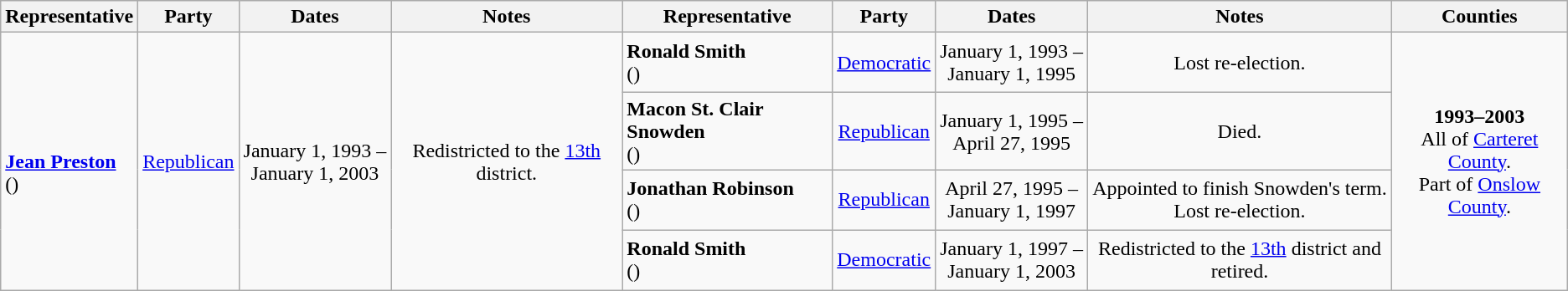<table class=wikitable style="text-align:center">
<tr>
<th>Representative</th>
<th>Party</th>
<th>Dates</th>
<th>Notes</th>
<th>Representative</th>
<th>Party</th>
<th>Dates</th>
<th>Notes</th>
<th>Counties</th>
</tr>
<tr style="height:3em">
<td rowspan=4 align=left><br> <strong><a href='#'>Jean Preston</a></strong><br>()</td>
<td rowspan=4 ><a href='#'>Republican</a></td>
<td rowspan=4 nowrap>January 1, 1993 – <br> January 1, 2003</td>
<td rowspan=4>Redistricted to the <a href='#'>13th</a> district.</td>
<td align=left><strong>Ronald Smith</strong><br>()</td>
<td><a href='#'>Democratic</a></td>
<td nowrap>January 1, 1993 – <br> January 1, 1995</td>
<td>Lost re-election.</td>
<td rowspan=4><strong>1993–2003</strong><br> All of <a href='#'>Carteret County</a>. <br> Part of <a href='#'>Onslow County</a>.</td>
</tr>
<tr style="height:3em">
<td align=left><strong>Macon St. Clair Snowden</strong><br>()</td>
<td><a href='#'>Republican</a></td>
<td nowrap>January 1, 1995 – <br> April 27, 1995</td>
<td>Died.</td>
</tr>
<tr style="height:3em">
<td align=left><strong>Jonathan Robinson</strong><br>()</td>
<td><a href='#'>Republican</a></td>
<td nowrap>April 27, 1995 – <br> January 1, 1997</td>
<td>Appointed to finish Snowden's term. <br> Lost re-election.</td>
</tr>
<tr style="height:3em">
<td align=left><strong>Ronald Smith</strong><br>()</td>
<td><a href='#'>Democratic</a></td>
<td nowrap>January 1, 1997 – <br> January 1, 2003</td>
<td>Redistricted to the <a href='#'>13th</a> district and retired.</td>
</tr>
</table>
